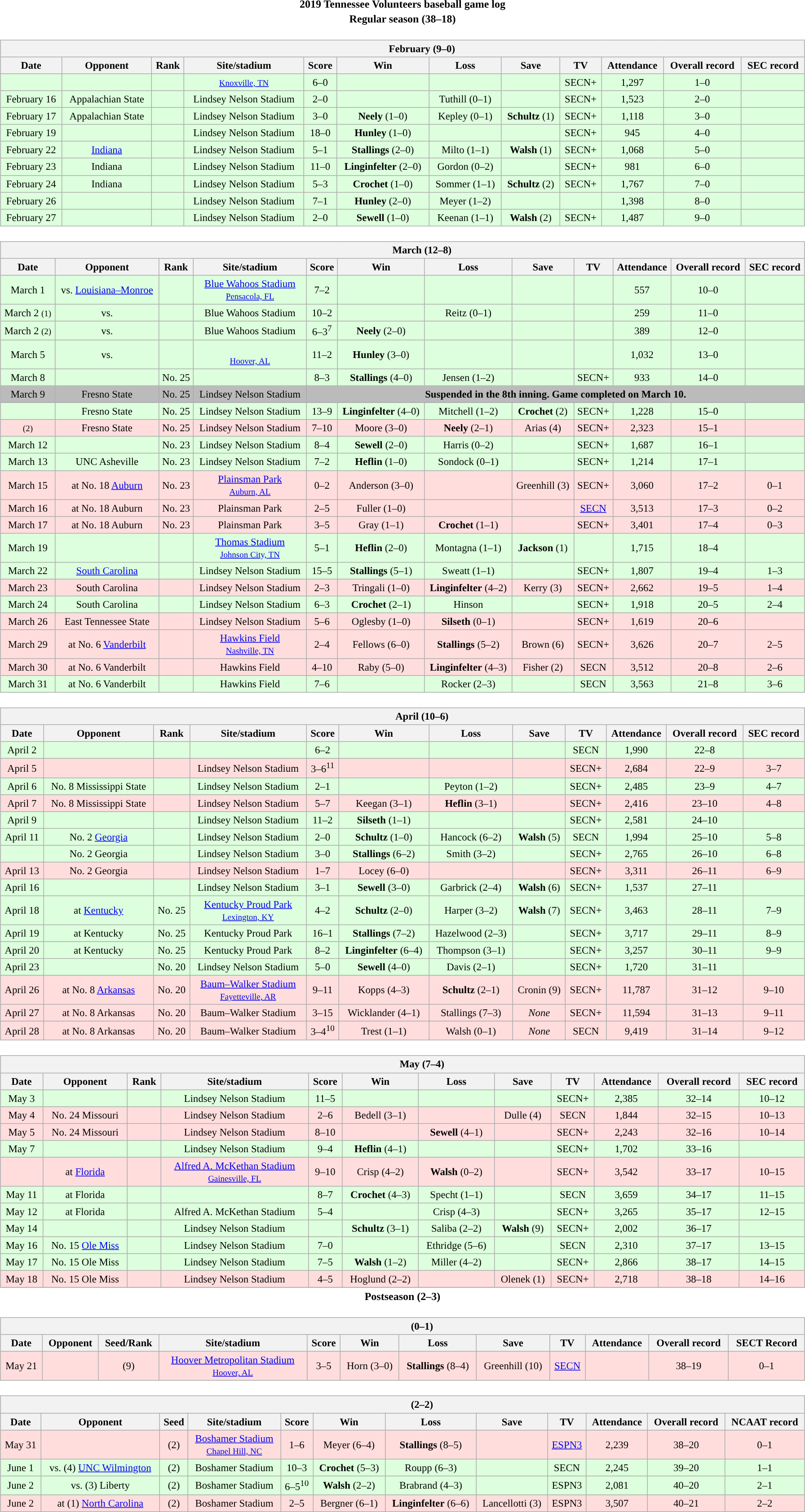<table class="toccolours" width=95% style="clear:both; margin:1.5em auto; text-align:center;">
<tr>
<th colspan=2>2019 Tennessee Volunteers baseball game log</th>
</tr>
<tr>
<th colspan=2>Regular season (38–18)</th>
</tr>
<tr valign="top">
<td><br><table class="wikitable collapsible collapsed" style="margin:auto; width:100%; text-align:center; font-size:95%">
<tr>
<th colspan=12 style="padding-left:4em;">February (9–0)</th>
</tr>
<tr>
<th>Date</th>
<th>Opponent</th>
<th>Rank</th>
<th>Site/stadium</th>
<th>Score</th>
<th>Win</th>
<th>Loss</th>
<th>Save</th>
<th>TV</th>
<th>Attendance</th>
<th>Overall record</th>
<th>SEC record</th>
</tr>
<tr align="center" bgcolor="#ddffdd">
<td></td>
<td></td>
<td></td>
<td> <small><a href='#'>Knoxville, TN</a></small></td>
<td>6–0</td>
<td></td>
<td></td>
<td></td>
<td>SECN+</td>
<td>1,297</td>
<td>1–0</td>
<td></td>
</tr>
<tr align="center" bgcolor="#ddffdd">
<td>February 16</td>
<td>Appalachian State</td>
<td></td>
<td>Lindsey Nelson Stadium</td>
<td>2–0</td>
<td></td>
<td>Tuthill (0–1)</td>
<td></td>
<td>SECN+</td>
<td>1,523</td>
<td>2–0</td>
<td></td>
</tr>
<tr align="center" bgcolor="#ddffdd">
<td>February 17</td>
<td>Appalachian State</td>
<td></td>
<td>Lindsey Nelson Stadium</td>
<td>3–0</td>
<td><strong>Neely</strong> (1–0)</td>
<td>Kepley (0–1)</td>
<td><strong>Schultz</strong> (1)</td>
<td>SECN+</td>
<td>1,118</td>
<td>3–0</td>
<td></td>
</tr>
<tr align="center" bgcolor="#ddffdd">
<td>February 19</td>
<td></td>
<td></td>
<td>Lindsey Nelson Stadium</td>
<td>18–0</td>
<td><strong>Hunley</strong> (1–0)</td>
<td></td>
<td></td>
<td>SECN+</td>
<td>945</td>
<td>4–0</td>
<td></td>
</tr>
<tr align="center" bgcolor="#ddffdd">
<td>February 22</td>
<td><a href='#'>Indiana</a></td>
<td></td>
<td>Lindsey Nelson Stadium</td>
<td>5–1</td>
<td><strong>Stallings</strong> (2–0)</td>
<td>Milto (1–1)</td>
<td><strong>Walsh</strong> (1)</td>
<td>SECN+</td>
<td>1,068</td>
<td>5–0</td>
<td></td>
</tr>
<tr align="center" bgcolor="#ddffdd">
<td>February 23</td>
<td>Indiana</td>
<td></td>
<td>Lindsey Nelson Stadium</td>
<td>11–0</td>
<td><strong>Linginfelter</strong> (2–0)</td>
<td>Gordon (0–2)</td>
<td></td>
<td>SECN+</td>
<td>981</td>
<td>6–0</td>
<td></td>
</tr>
<tr align="center" bgcolor="#ddffdd">
<td>February 24</td>
<td>Indiana</td>
<td></td>
<td>Lindsey Nelson Stadium</td>
<td>5–3</td>
<td><strong>Crochet</strong> (1–0)</td>
<td>Sommer (1–1)</td>
<td><strong>Schultz</strong> (2)</td>
<td>SECN+</td>
<td>1,767</td>
<td>7–0</td>
<td></td>
</tr>
<tr align="center" bgcolor="#ddffdd">
<td>February 26</td>
<td></td>
<td></td>
<td>Lindsey Nelson Stadium</td>
<td>7–1</td>
<td><strong>Hunley</strong> (2–0)</td>
<td>Meyer (1–2)</td>
<td></td>
<td></td>
<td>1,398</td>
<td>8–0</td>
<td></td>
</tr>
<tr align="center" bgcolor="#ddffdd">
<td>February 27</td>
<td></td>
<td></td>
<td>Lindsey Nelson Stadium</td>
<td>2–0</td>
<td><strong>Sewell</strong> (1–0)</td>
<td>Keenan (1–1)</td>
<td><strong>Walsh</strong> (2)</td>
<td>SECN+</td>
<td>1,487</td>
<td>9–0</td>
<td></td>
</tr>
</table>
</td>
</tr>
<tr>
<td><br><table class="wikitable collapsible collapsed" style="margin:auto; width:100%; text-align:center; font-size:95%">
<tr>
<th colspan=12 style="padding-left:4em;">March (12–8)</th>
</tr>
<tr>
<th>Date</th>
<th>Opponent</th>
<th>Rank</th>
<th>Site/stadium</th>
<th>Score</th>
<th>Win</th>
<th>Loss</th>
<th>Save</th>
<th>TV</th>
<th>Attendance</th>
<th>Overall record</th>
<th>SEC record</th>
</tr>
<tr align="center" bgcolor="#ddffdd">
<td>March 1</td>
<td>vs. <a href='#'>Louisiana–Monroe</a></td>
<td></td>
<td><a href='#'>Blue Wahoos Stadium</a><br> <small><a href='#'>Pensacola, FL</a></small></td>
<td>7–2</td>
<td></td>
<td></td>
<td></td>
<td></td>
<td>557</td>
<td>10–0</td>
<td></td>
</tr>
<tr align="center" bgcolor="#ddffdd">
<td>March 2 <small>(1)</small></td>
<td>vs. </td>
<td></td>
<td>Blue Wahoos Stadium</td>
<td>10–2</td>
<td></td>
<td>Reitz (0–1)</td>
<td></td>
<td></td>
<td>259</td>
<td>11–0</td>
<td></td>
</tr>
<tr align="center" bgcolor="#ddffdd">
<td>March 2 <small>(2)</small></td>
<td>vs. </td>
<td></td>
<td>Blue Wahoos Stadium</td>
<td>6–3<sup>7</sup></td>
<td><strong>Neely</strong> (2–0)</td>
<td></td>
<td></td>
<td></td>
<td>389</td>
<td>12–0</td>
<td></td>
</tr>
<tr align="center" bgcolor="#ddffdd">
<td>March 5</td>
<td>vs. </td>
<td></td>
<td><br> <small><a href='#'>Hoover, AL</a></small></td>
<td>11–2</td>
<td><strong>Hunley</strong> (3–0)</td>
<td></td>
<td></td>
<td></td>
<td>1,032</td>
<td>13–0</td>
<td></td>
</tr>
<tr align="center" bgcolor="#ddffdd">
<td>March 8</td>
<td></td>
<td>No. 25</td>
<td></td>
<td>8–3</td>
<td><strong>Stallings</strong> (4–0)</td>
<td>Jensen (1–2)</td>
<td></td>
<td>SECN+</td>
<td>933</td>
<td>14–0</td>
<td></td>
</tr>
<tr align="center" bgcolor="#bbbbbb">
<td>March 9</td>
<td>Fresno State</td>
<td>No. 25</td>
<td>Lindsey Nelson Stadium</td>
<td colspan=8><strong>Suspended in the 8th inning. Game completed on March 10.</strong></td>
</tr>
<tr align="center" bgcolor="#ddffdd">
<td></td>
<td>Fresno State</td>
<td>No. 25</td>
<td>Lindsey Nelson Stadium</td>
<td>13–9</td>
<td><strong>Linginfelter</strong> (4–0)</td>
<td>Mitchell (1–2)</td>
<td><strong>Crochet</strong> (2)</td>
<td>SECN+</td>
<td>1,228</td>
<td>15–0</td>
<td></td>
</tr>
<tr align="center" bgcolor="#ffdddd">
<td> <small>(2)</small></td>
<td>Fresno State</td>
<td>No. 25</td>
<td>Lindsey Nelson Stadium</td>
<td>7–10</td>
<td>Moore (3–0)</td>
<td><strong>Neely</strong> (2–1)</td>
<td>Arias (4)</td>
<td>SECN+</td>
<td>2,323</td>
<td>15–1</td>
<td></td>
</tr>
<tr align="center" bgcolor="#ddffdd">
<td>March 12</td>
<td></td>
<td>No. 23</td>
<td>Lindsey Nelson Stadium</td>
<td>8–4</td>
<td><strong>Sewell</strong> (2–0)</td>
<td>Harris (0–2)</td>
<td></td>
<td>SECN+</td>
<td>1,687</td>
<td>16–1</td>
<td></td>
</tr>
<tr align="center" bgcolor="#ddffdd">
<td>March 13</td>
<td>UNC Asheville</td>
<td>No. 23</td>
<td>Lindsey Nelson Stadium</td>
<td>7–2</td>
<td><strong>Heflin</strong> (1–0)</td>
<td>Sondock (0–1)</td>
<td></td>
<td>SECN+</td>
<td>1,214</td>
<td>17–1</td>
<td></td>
</tr>
<tr align="center" bgcolor="#ffdddd">
<td>March 15</td>
<td>at No. 18 <a href='#'>Auburn</a></td>
<td>No. 23</td>
<td><a href='#'>Plainsman Park</a><br><small><a href='#'>Auburn, AL</a></small></td>
<td>0–2</td>
<td>Anderson (3–0)</td>
<td></td>
<td>Greenhill (3)</td>
<td>SECN+</td>
<td>3,060</td>
<td>17–2</td>
<td>0–1</td>
</tr>
<tr align="center" bgcolor="#ffdddd">
<td>March 16</td>
<td>at No. 18 Auburn</td>
<td>No. 23</td>
<td>Plainsman Park</td>
<td>2–5</td>
<td>Fuller (1–0)</td>
<td></td>
<td></td>
<td><a href='#'>SECN</a></td>
<td>3,513</td>
<td>17–3</td>
<td>0–2</td>
</tr>
<tr align="center" bgcolor="#ffdddd">
<td>March 17</td>
<td>at No. 18 Auburn</td>
<td>No. 23</td>
<td>Plainsman Park</td>
<td>3–5</td>
<td>Gray (1–1)</td>
<td><strong>Crochet</strong> (1–1)</td>
<td></td>
<td>SECN+</td>
<td>3,401</td>
<td>17–4</td>
<td>0–3</td>
</tr>
<tr align="center" bgcolor="#ddffdd">
<td>March 19</td>
<td></td>
<td></td>
<td><a href='#'>Thomas Stadium</a><br><small><a href='#'>Johnson City, TN</a></small></td>
<td>5–1</td>
<td><strong>Heflin</strong> (2–0)</td>
<td>Montagna (1–1)</td>
<td><strong>Jackson</strong> (1)</td>
<td></td>
<td>1,715</td>
<td>18–4</td>
<td></td>
</tr>
<tr align="center" bgcolor="#ddffdd">
<td>March 22</td>
<td><a href='#'>South Carolina</a></td>
<td></td>
<td>Lindsey Nelson Stadium</td>
<td>15–5</td>
<td><strong>Stallings</strong> (5–1)</td>
<td>Sweatt (1–1)</td>
<td></td>
<td>SECN+</td>
<td>1,807</td>
<td>19–4</td>
<td>1–3</td>
</tr>
<tr align="center" bgcolor="#ffdddd">
<td>March 23</td>
<td>South Carolina</td>
<td></td>
<td>Lindsey Nelson Stadium</td>
<td>2–3</td>
<td>Tringali (1–0)</td>
<td><strong>Linginfelter</strong> (4–2)</td>
<td>Kerry (3)</td>
<td>SECN+</td>
<td>2,662</td>
<td>19–5</td>
<td>1–4</td>
</tr>
<tr align="center" bgcolor="#ddffdd">
<td>March 24</td>
<td>South Carolina</td>
<td></td>
<td>Lindsey Nelson Stadium</td>
<td>6–3</td>
<td><strong>Crochet</strong> (2–1)</td>
<td>Hinson</td>
<td></td>
<td>SECN+</td>
<td>1,918</td>
<td>20–5</td>
<td>2–4</td>
</tr>
<tr align="center" bgcolor="#ffdddd">
<td>March 26</td>
<td>East Tennessee State</td>
<td></td>
<td>Lindsey Nelson Stadium</td>
<td>5–6</td>
<td>Oglesby (1–0)</td>
<td><strong>Silseth</strong> (0–1)</td>
<td></td>
<td>SECN+</td>
<td>1,619</td>
<td>20–6</td>
<td></td>
</tr>
<tr align="center" bgcolor="#ffdddd">
<td>March 29</td>
<td>at No. 6 <a href='#'>Vanderbilt</a></td>
<td></td>
<td><a href='#'>Hawkins Field</a><br> <small><a href='#'>Nashville, TN</a></small></td>
<td>2–4</td>
<td>Fellows (6–0)</td>
<td><strong>Stallings</strong> (5–2)</td>
<td>Brown (6)</td>
<td>SECN+</td>
<td>3,626</td>
<td>20–7</td>
<td>2–5</td>
</tr>
<tr align="center" bgcolor="#ffdddd">
<td>March 30</td>
<td>at No. 6 Vanderbilt</td>
<td></td>
<td>Hawkins Field</td>
<td>4–10</td>
<td>Raby (5–0)</td>
<td><strong>Linginfelter</strong> (4–3)</td>
<td>Fisher (2)</td>
<td>SECN</td>
<td>3,512</td>
<td>20–8</td>
<td>2–6</td>
</tr>
<tr align="center" bgcolor="#ddffdd">
<td>March 31</td>
<td>at No. 6 Vanderbilt</td>
<td></td>
<td>Hawkins Field</td>
<td>7–6</td>
<td></td>
<td>Rocker (2–3)</td>
<td></td>
<td>SECN</td>
<td>3,563</td>
<td>21–8</td>
<td>3–6</td>
</tr>
</table>
</td>
</tr>
<tr>
<td><br><table class="wikitable collapsible collapsed" style="margin:auto; width:100%; text-align:center; font-size:95%">
<tr>
<th colspan=12 style="padding-left:4em;">April (10–6)</th>
</tr>
<tr>
<th>Date</th>
<th>Opponent</th>
<th>Rank</th>
<th>Site/stadium</th>
<th>Score</th>
<th>Win</th>
<th>Loss</th>
<th>Save</th>
<th>TV</th>
<th>Attendance</th>
<th>Overall record</th>
<th>SEC record</th>
</tr>
<tr align="center" bgcolor="#ddffdd">
<td>April 2</td>
<td></td>
<td></td>
<td></td>
<td>6–2</td>
<td></td>
<td></td>
<td></td>
<td>SECN</td>
<td>1,990</td>
<td>22–8</td>
<td></td>
</tr>
<tr align="center" bgcolor="#ffdddd">
<td>April 5</td>
<td></td>
<td></td>
<td>Lindsey Nelson Stadium</td>
<td>3–6<sup>11</sup></td>
<td></td>
<td></td>
<td></td>
<td>SECN+</td>
<td>2,684</td>
<td>22–9</td>
<td>3–7</td>
</tr>
<tr align="center" bgcolor="#ddffdd">
<td>April 6</td>
<td>No. 8 Mississippi State</td>
<td></td>
<td>Lindsey Nelson Stadium</td>
<td>2–1</td>
<td></td>
<td>Peyton (1–2)</td>
<td></td>
<td>SECN+</td>
<td>2,485</td>
<td>23–9</td>
<td>4–7</td>
</tr>
<tr align="center" bgcolor="#ffdddd">
<td>April 7</td>
<td>No. 8 Mississippi State</td>
<td></td>
<td>Lindsey Nelson Stadium</td>
<td>5–7</td>
<td>Keegan (3–1)</td>
<td><strong>Heflin</strong> (3–1)</td>
<td></td>
<td>SECN+</td>
<td>2,416</td>
<td>23–10</td>
<td>4–8</td>
</tr>
<tr align="center" bgcolor="#ddffdd">
<td>April 9</td>
<td></td>
<td></td>
<td>Lindsey Nelson Stadium</td>
<td>11–2</td>
<td><strong>Silseth</strong> (1–1)</td>
<td></td>
<td></td>
<td>SECN+</td>
<td>2,581</td>
<td>24–10</td>
<td></td>
</tr>
<tr align="center" bgcolor="#ddffdd">
<td>April 11</td>
<td>No. 2 <a href='#'>Georgia</a></td>
<td></td>
<td>Lindsey Nelson Stadium</td>
<td>2–0</td>
<td><strong>Schultz</strong> (1–0)</td>
<td>Hancock (6–2)</td>
<td><strong>Walsh</strong> (5)</td>
<td>SECN</td>
<td>1,994</td>
<td>25–10</td>
<td>5–8</td>
</tr>
<tr align="center" bgcolor="#ddffdd">
<td></td>
<td>No. 2 Georgia</td>
<td></td>
<td>Lindsey Nelson Stadium</td>
<td>3–0</td>
<td><strong>Stallings</strong> (6–2)</td>
<td>Smith (3–2)</td>
<td></td>
<td>SECN+</td>
<td>2,765</td>
<td>26–10</td>
<td>6–8</td>
</tr>
<tr align="center" bgcolor="#ffdddd">
<td>April 13</td>
<td>No. 2 Georgia</td>
<td></td>
<td>Lindsey Nelson Stadium</td>
<td>1–7</td>
<td>Locey (6–0)</td>
<td></td>
<td></td>
<td>SECN+</td>
<td>3,311</td>
<td>26–11</td>
<td>6–9</td>
</tr>
<tr align="center" bgcolor="#ddffdd">
<td>April 16</td>
<td></td>
<td></td>
<td>Lindsey Nelson Stadium</td>
<td>3–1</td>
<td><strong>Sewell</strong> (3–0)</td>
<td>Garbrick (2–4)</td>
<td><strong>Walsh</strong> (6)</td>
<td>SECN+</td>
<td>1,537</td>
<td>27–11</td>
<td></td>
</tr>
<tr align="center" bgcolor="#ddffdd">
<td>April 18</td>
<td>at <a href='#'>Kentucky</a></td>
<td>No. 25</td>
<td><a href='#'>Kentucky Proud Park</a><br><small><a href='#'>Lexington, KY</a></small></td>
<td>4–2</td>
<td><strong>Schultz</strong> (2–0)</td>
<td>Harper (3–2)</td>
<td><strong>Walsh</strong> (7)</td>
<td>SECN+</td>
<td>3,463</td>
<td>28–11</td>
<td>7–9</td>
</tr>
<tr align="center" bgcolor="#ddffdd">
<td>April 19</td>
<td>at Kentucky</td>
<td>No. 25</td>
<td>Kentucky Proud Park</td>
<td>16–1</td>
<td><strong>Stallings</strong> (7–2)</td>
<td>Hazelwood (2–3)</td>
<td></td>
<td>SECN+</td>
<td>3,717</td>
<td>29–11</td>
<td>8–9</td>
</tr>
<tr align="center" bgcolor="#ddffdd">
<td>April 20</td>
<td>at Kentucky</td>
<td>No. 25</td>
<td>Kentucky Proud Park</td>
<td>8–2</td>
<td><strong>Linginfelter</strong> (6–4)</td>
<td>Thompson (3–1)</td>
<td></td>
<td>SECN+</td>
<td>3,257</td>
<td>30–11</td>
<td>9–9</td>
</tr>
<tr align="center" bgcolor="#ddffdd">
<td>April 23</td>
<td></td>
<td>No. 20</td>
<td>Lindsey Nelson Stadium</td>
<td>5–0</td>
<td><strong>Sewell</strong> (4–0)</td>
<td>Davis (2–1)</td>
<td></td>
<td>SECN+</td>
<td>1,720</td>
<td>31–11</td>
<td></td>
</tr>
<tr align="center" bgcolor="#ffdddd">
<td>April 26</td>
<td>at No. 8 <a href='#'>Arkansas</a></td>
<td>No. 20</td>
<td><a href='#'>Baum–Walker Stadium</a><br><small><a href='#'>Fayetteville, AR</a></small></td>
<td>9–11</td>
<td>Kopps (4–3)</td>
<td><strong>Schultz</strong> (2–1)</td>
<td>Cronin (9)</td>
<td>SECN+</td>
<td>11,787</td>
<td>31–12</td>
<td>9–10</td>
</tr>
<tr align="center" bgcolor="#ffdddd">
<td>April 27</td>
<td>at No. 8 Arkansas</td>
<td>No. 20</td>
<td>Baum–Walker Stadium</td>
<td>3–15</td>
<td>Wicklander (4–1)</td>
<td>Stallings (7–3)</td>
<td><em>None</em></td>
<td>SECN+</td>
<td>11,594</td>
<td>31–13</td>
<td>9–11</td>
</tr>
<tr align="center" bgcolor="#ffdddd">
<td>April 28</td>
<td>at No. 8 Arkansas</td>
<td>No. 20</td>
<td>Baum–Walker Stadium</td>
<td>3–4<sup>10</sup></td>
<td>Trest (1–1)</td>
<td>Walsh (0–1)</td>
<td><em>None</em></td>
<td>SECN</td>
<td>9,419</td>
<td>31–14</td>
<td>9–12</td>
</tr>
</table>
</td>
</tr>
<tr>
<td><br><table class="wikitable collapsible collapsed" style="margin:auto; width:100%; text-align:center; font-size:95%">
<tr>
<th colspan=13 style="padding-left:4em;">May (7–4)</th>
</tr>
<tr>
<th>Date</th>
<th>Opponent</th>
<th>Rank</th>
<th>Site/stadium</th>
<th>Score</th>
<th>Win</th>
<th>Loss</th>
<th>Save</th>
<th>TV</th>
<th>Attendance</th>
<th>Overall record</th>
<th>SEC record</th>
</tr>
<tr align="center" bgcolor="#ddffdd">
<td>May 3</td>
<td></td>
<td></td>
<td>Lindsey Nelson Stadium</td>
<td>11–5</td>
<td></td>
<td></td>
<td></td>
<td>SECN+</td>
<td>2,385</td>
<td>32–14</td>
<td>10–12</td>
</tr>
<tr align="center" bgcolor="#ffdddd">
<td>May 4</td>
<td>No. 24 Missouri</td>
<td></td>
<td>Lindsey Nelson Stadium</td>
<td>2–6</td>
<td>Bedell (3–1)</td>
<td></td>
<td>Dulle (4)</td>
<td>SECN</td>
<td>1,844</td>
<td>32–15</td>
<td>10–13</td>
</tr>
<tr align="center" bgcolor="#ffdddd">
<td>May 5</td>
<td>No. 24 Missouri</td>
<td></td>
<td>Lindsey Nelson Stadium</td>
<td>8–10</td>
<td></td>
<td><strong>Sewell</strong> (4–1)</td>
<td></td>
<td>SECN+</td>
<td>2,243</td>
<td>32–16</td>
<td>10–14</td>
</tr>
<tr align="center" bgcolor="#ddffdd">
<td>May 7</td>
<td></td>
<td></td>
<td>Lindsey Nelson Stadium</td>
<td>9–4</td>
<td><strong>Heflin</strong> (4–1)</td>
<td></td>
<td></td>
<td>SECN+</td>
<td>1,702</td>
<td>33–16</td>
<td></td>
</tr>
<tr align="center" bgcolor="#ffdddd">
<td></td>
<td>at <a href='#'>Florida</a></td>
<td></td>
<td><a href='#'>Alfred A. McKethan Stadium</a><br><small><a href='#'>Gainesville, FL</a></small></td>
<td>9–10</td>
<td>Crisp (4–2)</td>
<td><strong>Walsh</strong> (0–2)</td>
<td></td>
<td>SECN+</td>
<td>3,542</td>
<td>33–17</td>
<td>10–15</td>
</tr>
<tr align="center" bgcolor="#ddffdd">
<td>May 11</td>
<td>at Florida</td>
<td></td>
<td></td>
<td>8–7</td>
<td><strong>Crochet</strong> (4–3)</td>
<td>Specht (1–1)</td>
<td></td>
<td>SECN</td>
<td>3,659</td>
<td>34–17</td>
<td>11–15</td>
</tr>
<tr align="center" bgcolor="#ddffdd">
<td>May 12</td>
<td>at Florida</td>
<td></td>
<td>Alfred A. McKethan Stadium</td>
<td>5–4</td>
<td></td>
<td>Crisp (4–3)</td>
<td></td>
<td>SECN+</td>
<td>3,265</td>
<td>35–17</td>
<td>12–15</td>
</tr>
<tr align="center" bgcolor="#ddffdd">
<td>May 14</td>
<td></td>
<td></td>
<td>Lindsey Nelson Stadium</td>
<td></td>
<td><strong>Schultz</strong> (3–1)</td>
<td>Saliba (2–2)</td>
<td><strong>Walsh</strong> (9)</td>
<td>SECN+</td>
<td>2,002</td>
<td>36–17</td>
<td></td>
</tr>
<tr align="center" bgcolor="#ddffdd">
<td>May 16</td>
<td>No. 15 <a href='#'>Ole Miss</a></td>
<td></td>
<td>Lindsey Nelson Stadium</td>
<td>7–0</td>
<td></td>
<td>Ethridge (5–6)</td>
<td></td>
<td>SECN</td>
<td>2,310</td>
<td>37–17</td>
<td>13–15</td>
</tr>
<tr align="center" bgcolor="#ddffdd">
<td>May 17</td>
<td>No. 15 Ole Miss</td>
<td></td>
<td>Lindsey Nelson Stadium</td>
<td>7–5</td>
<td><strong>Walsh</strong> (1–2)</td>
<td>Miller (4–2)</td>
<td></td>
<td>SECN+</td>
<td>2,866</td>
<td>38–17</td>
<td>14–15</td>
</tr>
<tr align="center" bgcolor="#ffdddd">
<td>May 18</td>
<td>No. 15 Ole Miss</td>
<td></td>
<td>Lindsey Nelson Stadium</td>
<td>4–5</td>
<td>Hoglund (2–2)</td>
<td></td>
<td>Olenek (1)</td>
<td>SECN+</td>
<td>2,718</td>
<td>38–18</td>
<td>14–16</td>
</tr>
<tr align="center" bgcolor="white">
</tr>
</table>
</td>
</tr>
<tr>
<th colspan=2>Postseason (2–3)</th>
</tr>
<tr>
<td><br><table class="wikitable collapsible " style="margin:auto; width:100%; text-align:center; font-size:95%">
<tr>
<th colspan=12 style="padding-left:4em;"> (0–1)</th>
</tr>
<tr>
<th>Date</th>
<th>Opponent</th>
<th>Seed/Rank</th>
<th>Site/stadium</th>
<th>Score</th>
<th>Win</th>
<th>Loss</th>
<th>Save</th>
<th>TV</th>
<th>Attendance</th>
<th>Overall record</th>
<th>SECT Record</th>
</tr>
<tr align="center" bgcolor="#ffdddd">
<td>May 21</td>
<td></td>
<td>(9)</td>
<td><a href='#'>Hoover Metropolitan Stadium</a><br><small><a href='#'>Hoover, AL</a></small></td>
<td>3–5</td>
<td>Horn (3–0)</td>
<td><strong>Stallings</strong> (8–4)</td>
<td>Greenhill (10)</td>
<td><a href='#'>SECN</a></td>
<td></td>
<td>38–19</td>
<td>0–1</td>
</tr>
</table>
</td>
</tr>
<tr>
<td><br><table class="wikitable collapsible " style="margin:auto; width:100%; text-align:center; font-size:95%">
<tr>
<th colspan=12 style="padding-left:4em;"> (2–2)</th>
</tr>
<tr>
<th>Date</th>
<th>Opponent</th>
<th>Seed</th>
<th>Site/stadium</th>
<th>Score</th>
<th>Win</th>
<th>Loss</th>
<th>Save</th>
<th>TV</th>
<th>Attendance</th>
<th>Overall record</th>
<th>NCAAT record</th>
</tr>
<tr align="center" bgcolor="#ffdddd">
<td>May 31</td>
<td></td>
<td>(2)</td>
<td><a href='#'>Boshamer Stadium</a><br><small><a href='#'>Chapel Hill, NC</a></small></td>
<td>1–6</td>
<td>Meyer (6–4)</td>
<td><strong>Stallings</strong> (8–5)</td>
<td></td>
<td><a href='#'>ESPN3</a></td>
<td>2,239</td>
<td>38–20</td>
<td>0–1</td>
</tr>
<tr align="center" bgcolor="#ddffdd">
<td>June 1</td>
<td>vs. (4) <a href='#'>UNC Wilmington</a></td>
<td>(2)</td>
<td>Boshamer Stadium</td>
<td>10–3</td>
<td><strong>Crochet</strong> (5–3)</td>
<td>Roupp (6–3)</td>
<td></td>
<td>SECN</td>
<td>2,245</td>
<td>39–20</td>
<td>1–1</td>
</tr>
<tr align="center" bgcolor="#ddffdd">
<td>June 2</td>
<td>vs. (3) Liberty</td>
<td>(2)</td>
<td>Boshamer Stadium</td>
<td>6–5<sup>10</sup></td>
<td><strong>Walsh</strong> (2–2)</td>
<td>Brabrand (4–3)</td>
<td></td>
<td>ESPN3</td>
<td>2,081</td>
<td>40–20</td>
<td>2–1</td>
</tr>
<tr align="center" bgcolor="#ffdddd">
<td>June 2</td>
<td>at (1) <a href='#'>North Carolina</a></td>
<td>(2)</td>
<td>Boshamer Stadium</td>
<td>2–5</td>
<td>Bergner (6–1)</td>
<td><strong>Linginfelter</strong> (6–6)</td>
<td>Lancellotti (3)</td>
<td>ESPN3</td>
<td>3,507</td>
<td>40–21</td>
<td>2–2</td>
</tr>
</table>
</td>
</tr>
</table>
